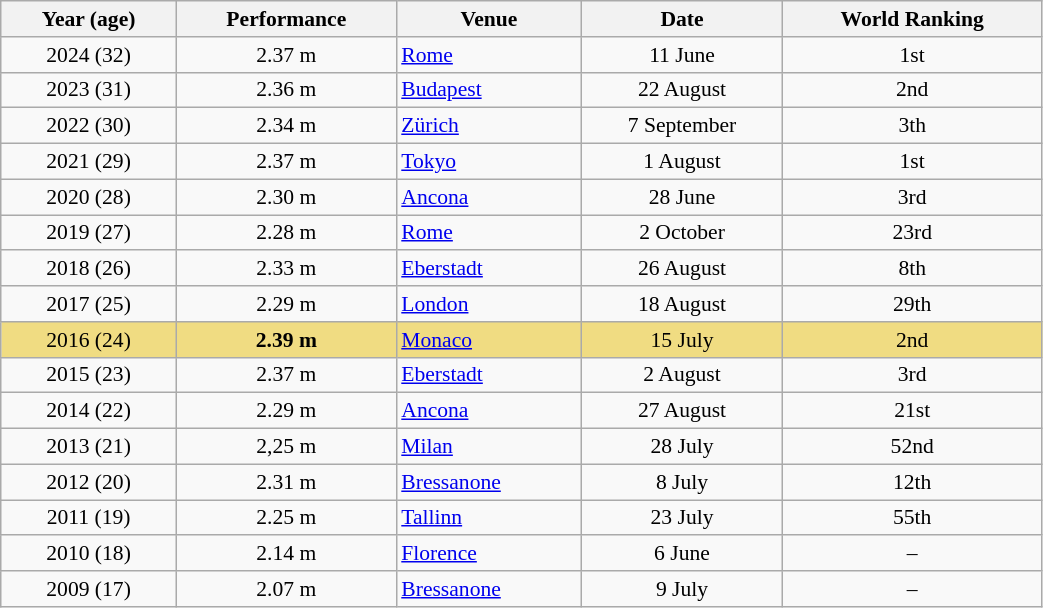<table class="wikitable" width=55% style="font-size:90%; text-align:center;">
<tr>
<th>Year (age)</th>
<th>Performance</th>
<th>Venue</th>
<th>Date</th>
<th>World Ranking</th>
</tr>
<tr>
<td>2024 (32)</td>
<td>2.37 m</td>
<td align=left> <a href='#'>Rome</a></td>
<td>11 June</td>
<td>1st</td>
</tr>
<tr>
<td>2023 (31)</td>
<td>2.36 m</td>
<td align=left> <a href='#'>Budapest</a></td>
<td>22 August</td>
<td>2nd</td>
</tr>
<tr>
<td>2022 (30)</td>
<td>2.34 m</td>
<td align=left> <a href='#'>Zürich</a></td>
<td>7 September</td>
<td>3th</td>
</tr>
<tr>
<td>2021 (29)</td>
<td>2.37 m</td>
<td align=left> <a href='#'>Tokyo</a></td>
<td>1 August</td>
<td>1st</td>
</tr>
<tr>
<td>2020 (28)</td>
<td>2.30 m</td>
<td align=left> <a href='#'>Ancona</a></td>
<td>28 June</td>
<td>3rd</td>
</tr>
<tr>
<td>2019 (27)</td>
<td>2.28 m</td>
<td align=left> <a href='#'>Rome</a></td>
<td>2 October</td>
<td>23rd</td>
</tr>
<tr>
<td>2018 (26)</td>
<td>2.33 m</td>
<td align=left> <a href='#'>Eberstadt</a></td>
<td>26 August</td>
<td>8th</td>
</tr>
<tr>
<td>2017 (25)</td>
<td>2.29 m</td>
<td align=left> <a href='#'>London</a></td>
<td>18 August</td>
<td>29th</td>
</tr>
<tr bgcolor=#F0DC82>
<td>2016 (24)</td>
<td><strong>2.39 m</strong></td>
<td align=left> <a href='#'>Monaco</a></td>
<td>15 July</td>
<td>2nd</td>
</tr>
<tr>
<td>2015 (23)</td>
<td>2.37 m</td>
<td align=left> <a href='#'>Eberstadt</a></td>
<td>2 August</td>
<td>3rd</td>
</tr>
<tr>
<td>2014 (22)</td>
<td>2.29 m</td>
<td align=left> <a href='#'>Ancona</a></td>
<td>27 August</td>
<td>21st</td>
</tr>
<tr>
<td>2013 (21)</td>
<td>2,25 m</td>
<td align=left> <a href='#'>Milan</a></td>
<td>28 July</td>
<td>52nd</td>
</tr>
<tr>
<td>2012 (20)</td>
<td>2.31 m</td>
<td align=left> <a href='#'>Bressanone</a></td>
<td>8 July</td>
<td>12th</td>
</tr>
<tr>
<td>2011 (19)</td>
<td>2.25 m</td>
<td align=left> <a href='#'>Tallinn</a></td>
<td>23 July</td>
<td>55th</td>
</tr>
<tr>
<td>2010 (18)</td>
<td>2.14 m</td>
<td align=left> <a href='#'>Florence</a></td>
<td>6 June</td>
<td>–</td>
</tr>
<tr>
<td>2009 (17)</td>
<td>2.07 m</td>
<td align=left> <a href='#'>Bressanone</a></td>
<td>9 July</td>
<td>–</td>
</tr>
</table>
